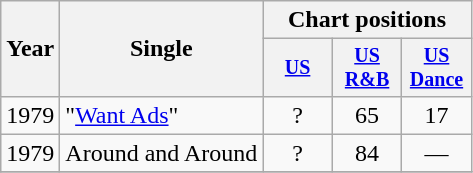<table class="wikitable" style="text-align:center;">
<tr>
<th rowspan="2">Year</th>
<th rowspan="2">Single</th>
<th colspan="3">Chart positions</th>
</tr>
<tr style="font-size:smaller;">
<th width="40"><a href='#'>US</a></th>
<th width="40"><a href='#'>US<br>R&B</a></th>
<th width="40"><a href='#'>US<br>Dance</a></th>
</tr>
<tr>
<td rowspan="1">1979</td>
<td align="left">"<a href='#'>Want Ads</a>"</td>
<td>?</td>
<td>65</td>
<td>17</td>
</tr>
<tr>
<td rowspan="1">1979</td>
<td align="left">Around and Around</td>
<td>?</td>
<td>84</td>
<td>—</td>
</tr>
<tr>
</tr>
</table>
